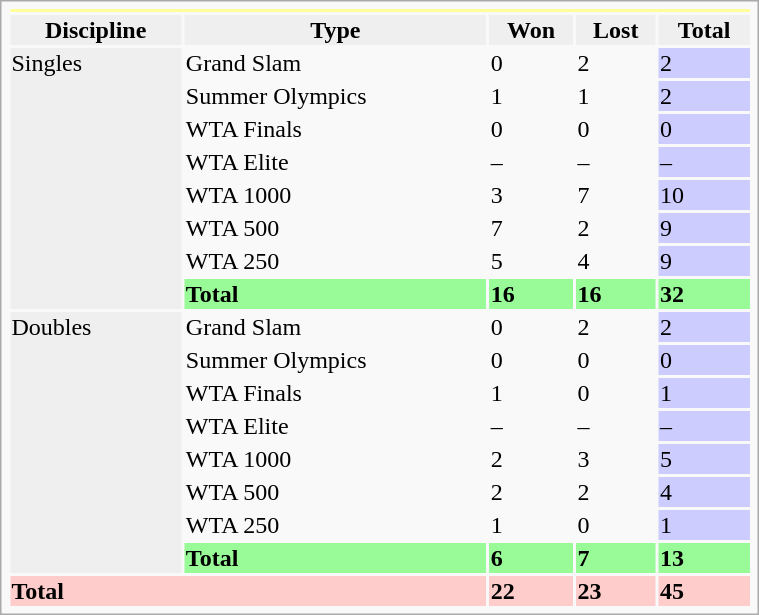<table class="infobox vcard vevent nowrap" width=40%>
<tr bgcolor=FFFF99>
<th colspan=6></th>
</tr>
<tr style=background:#efefef;font-weight:bold>
<th>Discipline</th>
<th>Type</th>
<th>Won</th>
<th>Lost</th>
<th>Total</th>
</tr>
<tr>
<td rowspan="8" bgcolor=efefef>Singles</td>
<td>Grand Slam</td>
<td>0</td>
<td>2</td>
<td bgcolor=CCCCFF>2</td>
</tr>
<tr>
<td>Summer Olympics</td>
<td>1</td>
<td>1</td>
<td bgcolor=CCCCFF>2</td>
</tr>
<tr>
<td>WTA Finals</td>
<td>0</td>
<td>0</td>
<td bgcolor=CCCCFF>0</td>
</tr>
<tr>
<td>WTA Elite</td>
<td>–</td>
<td>–</td>
<td bgcolor="CCCCFF">–</td>
</tr>
<tr>
<td>WTA 1000</td>
<td>3</td>
<td>7</td>
<td bgcolor="CCCCFF">10</td>
</tr>
<tr>
<td>WTA 500</td>
<td>7</td>
<td>2</td>
<td bgcolor="CCCCFF">9</td>
</tr>
<tr>
<td>WTA 250</td>
<td>5</td>
<td>4</td>
<td bgcolor="CCCCFF">9</td>
</tr>
<tr style="background:#98FB98;font-weight:bold">
<td><strong>Total</strong></td>
<td>16</td>
<td>16</td>
<td>32</td>
</tr>
<tr>
<td rowspan="8" bgcolor=efefef>Doubles</td>
<td>Grand Slam</td>
<td>0</td>
<td>2</td>
<td bgcolor="CCCCFF">2</td>
</tr>
<tr>
<td>Summer Olympics</td>
<td>0</td>
<td>0</td>
<td bgcolor=CCCCFF>0</td>
</tr>
<tr>
<td>WTA Finals</td>
<td>1</td>
<td>0</td>
<td bgcolor=CCCCFF>1</td>
</tr>
<tr>
<td>WTA Elite</td>
<td>–</td>
<td>–</td>
<td bgcolor="CCCCFF">–</td>
</tr>
<tr>
<td>WTA 1000</td>
<td>2</td>
<td>3</td>
<td bgcolor="CCCCFF">5</td>
</tr>
<tr>
<td>WTA 500</td>
<td>2</td>
<td>2</td>
<td bgcolor="CCCCFF">4</td>
</tr>
<tr>
<td>WTA 250</td>
<td>1</td>
<td>0</td>
<td bgcolor="CCCCFF">1</td>
</tr>
<tr style=background:#98FB98;font-weight:bold>
<td>Total</td>
<td>6</td>
<td>7</td>
<td>13</td>
</tr>
<tr style=background:#FCC;font-weight:bold>
<td colspan=2>Total</td>
<td>22</td>
<td>23</td>
<td>45</td>
</tr>
</table>
